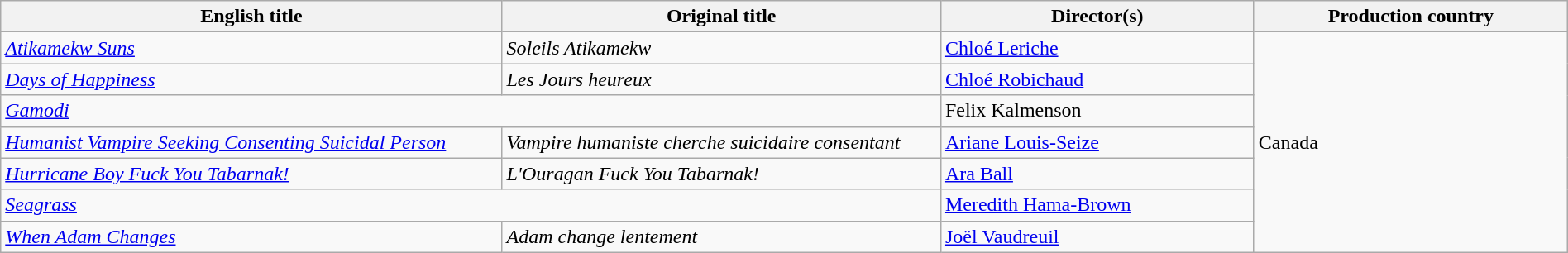<table class="wikitable" width=100%>
<tr>
<th scope="col" width="32%">English title</th>
<th scope="col" width="28%">Original title</th>
<th scope="col" width="20%">Director(s)</th>
<th scope="col" width="20%">Production country</th>
</tr>
<tr>
<td><em><a href='#'>Atikamekw Suns</a></em></td>
<td><em>Soleils Atikamekw</em></td>
<td><a href='#'>Chloé Leriche</a></td>
<td rowspan=7>Canada</td>
</tr>
<tr>
<td><em><a href='#'>Days of Happiness</a></em></td>
<td><em>Les Jours heureux</em></td>
<td><a href='#'>Chloé Robichaud</a></td>
</tr>
<tr>
<td colspan=2><em><a href='#'>Gamodi</a></em></td>
<td>Felix Kalmenson</td>
</tr>
<tr>
<td><em><a href='#'>Humanist Vampire Seeking Consenting Suicidal Person</a></em></td>
<td><em>Vampire humaniste cherche suicidaire consentant</em></td>
<td><a href='#'>Ariane Louis-Seize</a></td>
</tr>
<tr>
<td><em><a href='#'>Hurricane Boy Fuck You Tabarnak!</a></em></td>
<td><em>L'Ouragan Fuck You Tabarnak!</em></td>
<td><a href='#'>Ara Ball</a></td>
</tr>
<tr>
<td colspan=2><em><a href='#'>Seagrass</a></em></td>
<td><a href='#'>Meredith Hama-Brown</a></td>
</tr>
<tr>
<td><em><a href='#'>When Adam Changes</a></em></td>
<td><em>Adam change lentement</em></td>
<td><a href='#'>Joël Vaudreuil</a></td>
</tr>
</table>
